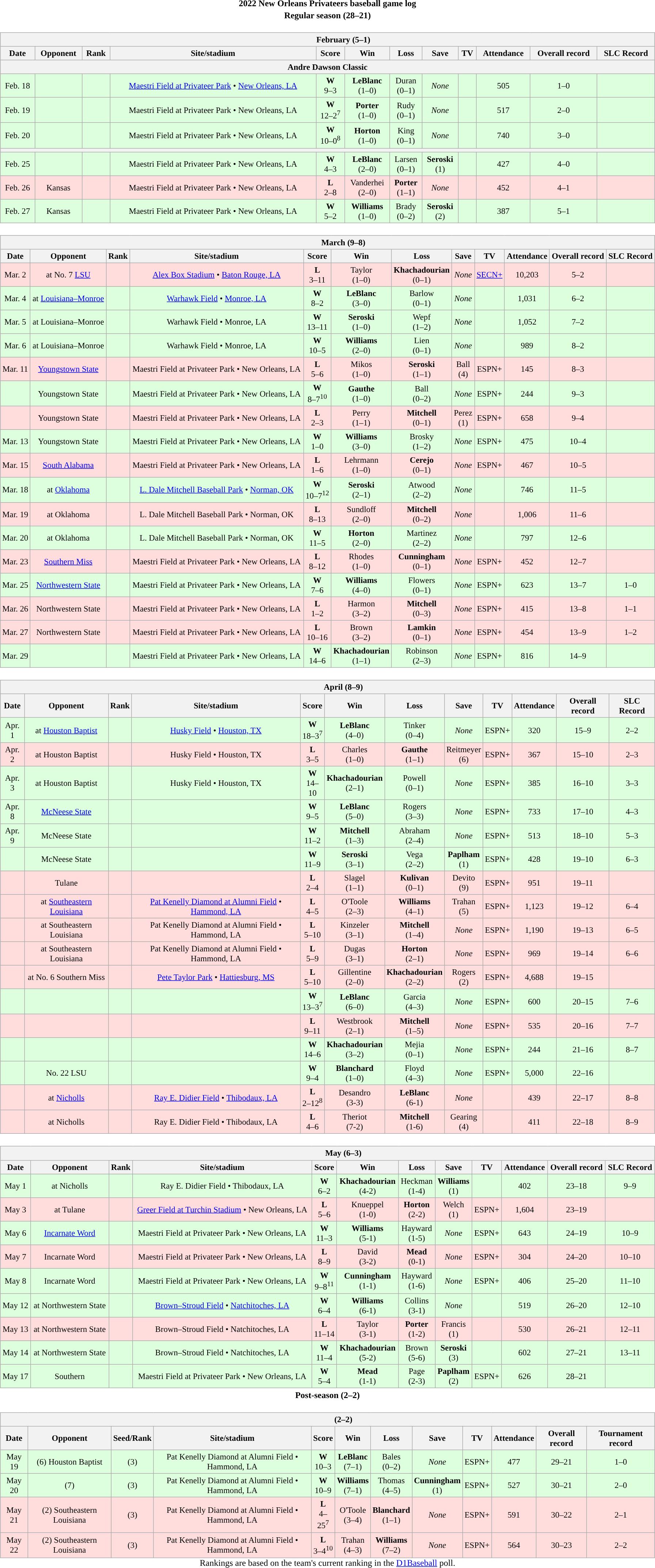<table class="toccolours" width=95% style="clear:both; margin:1.5em auto; text-align:center;">
<tr>
<th colspan=2>2022 New Orleans Privateers baseball game log</th>
</tr>
<tr>
<th colspan=2>Regular season (28–21)</th>
</tr>
<tr valign="top">
<td><br><table class="wikitable collapsible" style="margin:auto; width:100%; text-align:center; font-size:95%">
<tr>
<th colspan=12 style="padding-left:4em;">February (5–1)</th>
</tr>
<tr>
<th>Date</th>
<th>Opponent</th>
<th>Rank</th>
<th>Site/stadium</th>
<th>Score</th>
<th>Win</th>
<th>Loss</th>
<th>Save</th>
<th>TV</th>
<th>Attendance</th>
<th>Overall record</th>
<th>SLC Record</th>
</tr>
<tr>
<th colspan=12>Andre Dawson Classic</th>
</tr>
<tr align="center" bgcolor=#ddffdd>
<td>Feb. 18</td>
<td></td>
<td></td>
<td><a href='#'>Maestri Field at Privateer Park</a> • <a href='#'>New Orleans, LA</a></td>
<td><strong>W</strong><br>9–3</td>
<td><strong>LeBlanc</strong><br>(1–0)</td>
<td>Duran<br>(0–1)</td>
<td><em>None</em></td>
<td></td>
<td>505</td>
<td>1–0</td>
<td></td>
</tr>
<tr align="center" bgcolor=#ddffdd>
<td>Feb. 19</td>
<td></td>
<td></td>
<td>Maestri Field at Privateer Park • New Orleans, LA</td>
<td><strong>W</strong><br>12–2<sup>7</sup></td>
<td><strong>Porter</strong><br>(1–0)</td>
<td>Rudy<br>(0–1)</td>
<td><em>None</em></td>
<td></td>
<td>517</td>
<td>2–0</td>
<td></td>
</tr>
<tr align="center" bgcolor=#ddffdd>
<td>Feb. 20</td>
<td></td>
<td></td>
<td>Maestri Field at Privateer Park • New Orleans, LA</td>
<td><strong>W</strong><br>10–0<sup>8</sup></td>
<td><strong>Horton</strong><br>(1–0)</td>
<td>King<br>(0–1)</td>
<td><em>None</em></td>
<td></td>
<td>740</td>
<td>3–0</td>
<td></td>
</tr>
<tr>
<th colspan=12></th>
</tr>
<tr align="center" bgcolor=#ddffdd>
<td>Feb. 25</td>
<td></td>
<td></td>
<td>Maestri Field at Privateer Park • New Orleans, LA</td>
<td><strong>W</strong><br>4–3</td>
<td><strong>LeBlanc</strong><br>(2–0)</td>
<td>Larsen<br>(0–1)</td>
<td><strong>Seroski</strong><br>(1)</td>
<td></td>
<td>427</td>
<td>4–0</td>
<td></td>
</tr>
<tr align="center" bgcolor=#ffdddd>
<td>Feb. 26</td>
<td>Kansas</td>
<td></td>
<td>Maestri Field at Privateer Park • New Orleans, LA</td>
<td><strong>L</strong><br>2–8</td>
<td>Vanderhei<br>(2–0)</td>
<td><strong>Porter</strong><br>(1–1)</td>
<td><em>None</em></td>
<td></td>
<td>452</td>
<td>4–1</td>
<td></td>
</tr>
<tr align="center" bgcolor=#ddffdd>
<td>Feb. 27</td>
<td>Kansas</td>
<td></td>
<td>Maestri Field at Privateer Park • New Orleans, LA</td>
<td><strong>W</strong><br>5–2</td>
<td><strong>Williams</strong><br>(1–0)</td>
<td>Brady<br>(0–2)</td>
<td><strong>Seroski</strong><br>(2)</td>
<td></td>
<td>387</td>
<td>5–1</td>
<td></td>
</tr>
</table>
</td>
</tr>
<tr>
<td><br><table class="wikitable collapsible" style="margin:auto; width:100%; text-align:center; font-size:95%">
<tr>
<th colspan=12 style="padding-left:4em;">March (9–8)</th>
</tr>
<tr>
<th>Date</th>
<th>Opponent</th>
<th>Rank</th>
<th>Site/stadium</th>
<th>Score</th>
<th>Win</th>
<th>Loss</th>
<th>Save</th>
<th>TV</th>
<th>Attendance</th>
<th>Overall record</th>
<th>SLC Record</th>
</tr>
<tr align="center" bgcolor=#ffdddd>
<td>Mar. 2</td>
<td>at No. 7 <a href='#'>LSU</a></td>
<td></td>
<td><a href='#'>Alex Box Stadium</a> • <a href='#'>Baton Rouge, LA</a></td>
<td><strong>L</strong><br>3–11</td>
<td>Taylor<br>(1–0)</td>
<td><strong>Khachadourian</strong><br>(0–1)</td>
<td><em>None</em></td>
<td><a href='#'>SECN+</a></td>
<td>10,203</td>
<td>5–2</td>
<td></td>
</tr>
<tr align="center" bgcolor=#ddffdd>
<td>Mar. 4</td>
<td>at <a href='#'>Louisiana–Monroe</a></td>
<td></td>
<td><a href='#'>Warhawk Field</a> • <a href='#'>Monroe, LA</a></td>
<td><strong>W</strong><br>8–2</td>
<td><strong>LeBlanc</strong><br>(3–0)</td>
<td>Barlow<br>(0–1)</td>
<td><em>None</em></td>
<td></td>
<td>1,031</td>
<td>6–2</td>
<td></td>
</tr>
<tr align="center" bgcolor=#ddffdd>
<td>Mar. 5</td>
<td>at Louisiana–Monroe</td>
<td></td>
<td>Warhawk Field • Monroe, LA</td>
<td><strong>W</strong><br>13–11</td>
<td><strong>Seroski</strong><br>(1–0)</td>
<td>Wepf<br>(1–2)</td>
<td><em>None</em></td>
<td></td>
<td>1,052</td>
<td>7–2</td>
<td></td>
</tr>
<tr align="center" bgcolor=#ddffdd>
<td>Mar. 6</td>
<td>at Louisiana–Monroe</td>
<td></td>
<td>Warhawk Field • Monroe, LA</td>
<td><strong>W</strong><br>10–5</td>
<td><strong>Williams</strong><br>(2–0)</td>
<td>Lien<br>(0–1)</td>
<td><em>None</em></td>
<td></td>
<td>989</td>
<td>8–2</td>
<td></td>
</tr>
<tr align="center" bgcolor=#ffdddd>
<td>Mar. 11</td>
<td><a href='#'>Youngstown State</a></td>
<td></td>
<td>Maestri Field at Privateer Park • New Orleans, LA</td>
<td><strong>L</strong><br>5–6</td>
<td>Mikos<br>(1–0)</td>
<td><strong>Seroski</strong><br>(1–1)</td>
<td>Ball<br>(4)</td>
<td>ESPN+</td>
<td>145</td>
<td>8–3</td>
<td></td>
</tr>
<tr align="center" bgcolor=#ddffdd>
<td></td>
<td>Youngstown State</td>
<td></td>
<td>Maestri Field at Privateer Park • New Orleans, LA</td>
<td><strong>W</strong><br>8–7<sup>10</sup></td>
<td><strong>Gauthe</strong><br>(1–0)</td>
<td>Ball<br>(0–2)</td>
<td><em>None</em></td>
<td>ESPN+</td>
<td>244</td>
<td>9–3</td>
<td></td>
</tr>
<tr align="center" bgcolor=#ffdddd>
<td></td>
<td>Youngstown State</td>
<td></td>
<td>Maestri Field at Privateer Park • New Orleans, LA</td>
<td><strong>L</strong><br>2–3</td>
<td>Perry<br>(1–1)</td>
<td><strong>Mitchell</strong><br>(0–1)</td>
<td>Perez<br>(1)</td>
<td>ESPN+</td>
<td>658</td>
<td>9–4</td>
<td></td>
</tr>
<tr align="center" bgcolor=#ddffdd>
<td>Mar. 13</td>
<td>Youngstown State</td>
<td></td>
<td>Maestri Field at Privateer Park • New Orleans, LA</td>
<td><strong>W</strong><br>1–0</td>
<td><strong>Williams</strong><br>(3–0)</td>
<td>Brosky<br>(1–2)</td>
<td><em>None</em></td>
<td>ESPN+</td>
<td>475</td>
<td>10–4</td>
<td></td>
</tr>
<tr align="center" bgcolor=#ffdddd>
<td>Mar. 15</td>
<td><a href='#'>South Alabama</a></td>
<td></td>
<td>Maestri Field at Privateer Park • New Orleans, LA</td>
<td><strong>L</strong><br>1–6</td>
<td>Lehrmann<br>(1–0)</td>
<td><strong>Cerejo</strong><br>(0–1)</td>
<td><em>None</em></td>
<td>ESPN+</td>
<td>467</td>
<td>10–5</td>
<td></td>
</tr>
<tr align="center" bgcolor=#ddffdd>
<td>Mar. 18</td>
<td>at <a href='#'>Oklahoma</a></td>
<td></td>
<td><a href='#'>L. Dale Mitchell Baseball Park</a> • <a href='#'>Norman, OK</a></td>
<td><strong>W</strong><br>10–7<sup>12</sup></td>
<td><strong>Seroski</strong><br>(2–1)</td>
<td>Atwood<br>(2–2)</td>
<td><em>None</em></td>
<td></td>
<td>746</td>
<td>11–5</td>
<td></td>
</tr>
<tr align="center" bgcolor=#ffdddd>
<td>Mar. 19</td>
<td>at Oklahoma</td>
<td></td>
<td>L. Dale Mitchell Baseball Park • Norman, OK</td>
<td><strong>L</strong><br>8–13</td>
<td>Sundloff<br>(2–0)</td>
<td><strong>Mitchell</strong><br>(0–2)</td>
<td><em>None</em></td>
<td></td>
<td>1,006</td>
<td>11–6</td>
<td></td>
</tr>
<tr align="center" bgcolor=#ddffdd>
<td>Mar. 20</td>
<td>at Oklahoma</td>
<td></td>
<td>L. Dale Mitchell Baseball Park • Norman, OK</td>
<td><strong>W</strong><br>11–5</td>
<td><strong>Horton</strong><br>(2–0)</td>
<td>Martinez<br>(2–2)</td>
<td><em>None</em></td>
<td></td>
<td>797</td>
<td>12–6</td>
<td></td>
</tr>
<tr align="center" bgcolor=#ffdddd>
<td>Mar. 23</td>
<td><a href='#'>Southern Miss</a></td>
<td></td>
<td>Maestri Field at Privateer Park • New Orleans, LA</td>
<td><strong>L</strong><br>8–12</td>
<td>Rhodes<br>(1–0)</td>
<td><strong>Cunningham</strong><br>(0–1)</td>
<td><em>None</em></td>
<td>ESPN+</td>
<td>452</td>
<td>12–7</td>
<td></td>
</tr>
<tr align="center" bgcolor=#ddffdd>
<td>Mar. 25</td>
<td><a href='#'>Northwestern State</a></td>
<td></td>
<td>Maestri Field at Privateer Park • New Orleans, LA</td>
<td><strong>W</strong><br>7–6</td>
<td><strong>Williams</strong><br>(4–0)</td>
<td>Flowers<br>(0–1)</td>
<td><em>None</em></td>
<td>ESPN+</td>
<td>623</td>
<td>13–7</td>
<td>1–0</td>
</tr>
<tr align="center" bgcolor=#ffdddd>
<td>Mar. 26</td>
<td>Northwestern State</td>
<td></td>
<td>Maestri Field at Privateer Park • New Orleans, LA</td>
<td><strong>L</strong><br>1–2</td>
<td>Harmon<br>(3–2)</td>
<td><strong>Mitchell</strong><br>(0–3)</td>
<td><em>None</em></td>
<td>ESPN+</td>
<td>415</td>
<td>13–8</td>
<td>1–1</td>
</tr>
<tr align="center" bgcolor=#ffdddd>
<td>Mar. 27</td>
<td>Northwestern State</td>
<td></td>
<td>Maestri Field at Privateer Park • New Orleans, LA</td>
<td><strong>L</strong><br>10–16</td>
<td>Brown<br>(3–2)</td>
<td><strong>Lamkin</strong><br>(0–1)</td>
<td><em>None</em></td>
<td>ESPN+</td>
<td>454</td>
<td>13–9</td>
<td>1–2</td>
</tr>
<tr align="center" bgcolor=#ddffdd>
<td>Mar. 29</td>
<td></td>
<td></td>
<td>Maestri Field at Privateer Park • New Orleans, LA</td>
<td><strong>W</strong><br>14–6</td>
<td><strong>Khachadourian</strong><br>(1–1)</td>
<td>Robinson<br>(2–3)</td>
<td><em>None</em></td>
<td>ESPN+</td>
<td>816</td>
<td>14–9</td>
<td></td>
</tr>
</table>
</td>
</tr>
<tr>
<td><br><table class="wikitable collapsible" style="margin:auto; width:100%; text-align:center; font-size:95%">
<tr>
<th colspan=12 style="padding-left:4em;">April (8–9)</th>
</tr>
<tr>
<th>Date</th>
<th>Opponent</th>
<th>Rank</th>
<th>Site/stadium</th>
<th>Score</th>
<th>Win</th>
<th>Loss</th>
<th>Save</th>
<th>TV</th>
<th>Attendance</th>
<th>Overall record</th>
<th>SLC Record</th>
</tr>
<tr align="center" bgcolor=#ddffdd>
<td>Apr. 1</td>
<td>at <a href='#'>Houston Baptist</a></td>
<td></td>
<td><a href='#'>Husky Field</a> • <a href='#'>Houston, TX</a></td>
<td><strong>W</strong><br>18–3<sup>7</sup></td>
<td><strong>LeBlanc</strong><br>(4–0)</td>
<td>Tinker<br>(0–4)</td>
<td><em>None</em></td>
<td>ESPN+</td>
<td>320</td>
<td>15–9</td>
<td>2–2</td>
</tr>
<tr align="center" bgcolor=#ffdddd>
<td>Apr. 2</td>
<td>at Houston Baptist</td>
<td></td>
<td>Husky Field • Houston, TX</td>
<td><strong>L</strong><br>3–5</td>
<td>Charles<br>(1–0)</td>
<td><strong>Gauthe</strong><br>(1–1)</td>
<td>Reitmeyer<br>(6)</td>
<td>ESPN+</td>
<td>367</td>
<td>15–10</td>
<td>2–3</td>
</tr>
<tr align="center" bgcolor=#ddffdd>
<td>Apr. 3</td>
<td>at Houston Baptist</td>
<td></td>
<td>Husky Field • Houston, TX</td>
<td><strong>W</strong><br>14–10</td>
<td><strong>Khachadourian</strong><br>(2–1)</td>
<td>Powell<br>(0–1)</td>
<td><em>None</em></td>
<td>ESPN+</td>
<td>385</td>
<td>16–10</td>
<td>3–3</td>
</tr>
<tr align="center" bgcolor=#ddffdd>
<td>Apr. 8</td>
<td><a href='#'>McNeese State</a></td>
<td></td>
<td></td>
<td><strong>W</strong><br>9–5</td>
<td><strong>LeBlanc</strong><br>(5–0)</td>
<td>Rogers<br>(3–3)</td>
<td><em>None</em></td>
<td>ESPN+</td>
<td>733</td>
<td>17–10</td>
<td>4–3</td>
</tr>
<tr align="center" bgcolor=#ddffdd>
<td>Apr. 9</td>
<td>McNeese State</td>
<td></td>
<td></td>
<td><strong>W</strong><br>11–2</td>
<td><strong>Mitchell</strong><br>(1–3)</td>
<td>Abraham<br>(2–4)</td>
<td><em>None</em></td>
<td>ESPN+</td>
<td>513</td>
<td>18–10</td>
<td>5–3</td>
</tr>
<tr align="center" bgcolor=#ddffdd>
<td></td>
<td>McNeese State</td>
<td></td>
<td></td>
<td><strong>W</strong><br>11–9</td>
<td><strong>Seroski</strong><br>(3–1)</td>
<td>Vega<br>(2–2)</td>
<td><strong>Paplham</strong><br>(1)</td>
<td>ESPN+</td>
<td>428</td>
<td>19–10</td>
<td>6–3</td>
</tr>
<tr align="center" bgcolor=#ffdddd>
<td></td>
<td>Tulane</td>
<td></td>
<td></td>
<td><strong>L</strong><br>2–4</td>
<td>Slagel<br>(1–1)</td>
<td><strong>Kulivan</strong><br>(0–1)</td>
<td>Devito<br>(9)</td>
<td>ESPN+</td>
<td>951</td>
<td>19–11</td>
<td></td>
</tr>
<tr align="center" bgcolor=#ffdddd>
<td></td>
<td>at <a href='#'>Southeastern Louisiana</a></td>
<td></td>
<td><a href='#'>Pat Kenelly Diamond at Alumni Field</a> • <a href='#'>Hammond, LA</a></td>
<td><strong>L</strong><br>4–5</td>
<td>O'Toole<br>(2–3)</td>
<td><strong>Williams</strong><br>(4–1)</td>
<td>Trahan<br>(5)</td>
<td>ESPN+</td>
<td>1,123</td>
<td>19–12</td>
<td>6–4</td>
</tr>
<tr align="center" bgcolor=#ffdddd>
<td></td>
<td>at Southeastern Louisiana</td>
<td></td>
<td>Pat Kenelly Diamond at Alumni Field • Hammond, LA</td>
<td><strong>L</strong><br>5–10</td>
<td>Kinzeler<br>(3–1)</td>
<td><strong>Mitchell</strong><br>(1–4)</td>
<td><em>None</em></td>
<td>ESPN+</td>
<td>1,190</td>
<td>19–13</td>
<td>6–5</td>
</tr>
<tr align="center" bgcolor=#ffdddd>
<td></td>
<td>at Southeastern Louisiana</td>
<td></td>
<td>Pat Kenelly Diamond at Alumni Field • Hammond, LA</td>
<td><strong>L</strong><br>5–9</td>
<td>Dugas<br>(3–1)</td>
<td><strong>Horton</strong><br>(2–1)</td>
<td><em>None</em></td>
<td>ESPN+</td>
<td>969</td>
<td>19–14</td>
<td>6–6</td>
</tr>
<tr align="center" bgcolor=#ffdddd>
<td></td>
<td>at No. 6 Southern Miss</td>
<td></td>
<td><a href='#'>Pete Taylor Park</a> • <a href='#'>Hattiesburg, MS</a></td>
<td><strong>L</strong><br>5–10</td>
<td>Gillentine<br>(2–0)</td>
<td><strong>Khachadourian</strong><br>(2–2)</td>
<td>Rogers<br>(2)</td>
<td>ESPN+</td>
<td>4,688</td>
<td>19–15</td>
<td></td>
</tr>
<tr align="center" bgcolor=#ddffdd>
<td></td>
<td></td>
<td></td>
<td></td>
<td><strong>W</strong><br>13–3<sup>7</sup></td>
<td><strong>LeBlanc</strong><br>(6–0)</td>
<td>Garcia<br>(4–3)</td>
<td><em>None</em></td>
<td>ESPN+</td>
<td>600</td>
<td>20–15</td>
<td>7–6</td>
</tr>
<tr align="center" bgcolor=#ffdddd>
<td></td>
<td></td>
<td></td>
<td></td>
<td><strong>L</strong><br>9–11</td>
<td>Westbrook<br>(2–1)</td>
<td><strong>Mitchell</strong><br>(1–5)</td>
<td><em>None</em></td>
<td>ESPN+</td>
<td>535</td>
<td>20–16</td>
<td>7–7</td>
</tr>
<tr align="center" bgcolor=#ddffdd>
<td></td>
<td></td>
<td></td>
<td></td>
<td><strong>W</strong><br>14–6</td>
<td><strong>Khachadourian</strong><br>(3–2)</td>
<td>Mejia<br>(0–1)</td>
<td><em>None</em></td>
<td>ESPN+</td>
<td>244</td>
<td>21–16</td>
<td>8–7</td>
</tr>
<tr align="center" bgcolor=#ddffdd>
<td></td>
<td>No. 22 LSU</td>
<td></td>
<td></td>
<td><strong>W</strong><br>9–4</td>
<td><strong>Blanchard</strong><br>(1–0)</td>
<td>Floyd<br>(4–3)</td>
<td><em>None</em></td>
<td>ESPN+</td>
<td>5,000</td>
<td>22–16</td>
<td></td>
</tr>
<tr align="center" bgcolor=#ffdddd>
<td></td>
<td>at <a href='#'>Nicholls</a></td>
<td></td>
<td><a href='#'>Ray E. Didier Field</a> • <a href='#'>Thibodaux, LA</a></td>
<td><strong>L</strong><br>2–12<sup>8</sup></td>
<td>Desandro<br>(3-3)</td>
<td><strong>LeBlanc</strong><br>(6-1)</td>
<td><em>None</em></td>
<td></td>
<td>439</td>
<td>22–17</td>
<td>8–8</td>
</tr>
<tr align="center" bgcolor=#ffdddd>
<td></td>
<td>at Nicholls</td>
<td></td>
<td>Ray E. Didier Field • Thibodaux, LA</td>
<td><strong>L</strong><br>4–6</td>
<td>Theriot<br>(7-2)</td>
<td><strong>Mitchell</strong><br>(1-6)</td>
<td>Gearing<br>(4)</td>
<td></td>
<td>411</td>
<td>22–18</td>
<td>8–9</td>
</tr>
</table>
</td>
</tr>
<tr>
<td><br><table class="wikitable collapsible" style="margin:auto; width:100%; text-align:center; font-size:95%">
<tr>
<th colspan=13 style="padding-left:4em;">May (6–3)</th>
</tr>
<tr>
<th>Date</th>
<th>Opponent</th>
<th>Rank</th>
<th>Site/stadium</th>
<th>Score</th>
<th>Win</th>
<th>Loss</th>
<th>Save</th>
<th>TV</th>
<th>Attendance</th>
<th>Overall record</th>
<th>SLC Record</th>
</tr>
<tr align="center" bgcolor=#ddffdd>
<td>May 1</td>
<td>at Nicholls</td>
<td></td>
<td>Ray E. Didier Field • Thibodaux, LA</td>
<td><strong>W</strong><br>6–2</td>
<td><strong>Khachadourian</strong><br>(4-2)</td>
<td>Heckman<br>(1-4)</td>
<td><strong>Williams</strong><br>(1)</td>
<td></td>
<td>402</td>
<td>23–18</td>
<td>9–9</td>
</tr>
<tr align="center" bgcolor=#ffdddd>
<td>May 3</td>
<td>at Tulane</td>
<td></td>
<td><a href='#'>Greer Field at Turchin Stadium</a> • New Orleans, LA</td>
<td><strong>L</strong><br>5–6</td>
<td>Knueppel<br>(1-0)</td>
<td><strong>Horton</strong><br>(2-2)</td>
<td>Welch<br>(1)</td>
<td>ESPN+</td>
<td>1,604</td>
<td>23–19</td>
<td></td>
</tr>
<tr align="center" bgcolor=#ddffdd>
<td>May 6</td>
<td><a href='#'>Incarnate Word</a></td>
<td></td>
<td>Maestri Field at Privateer Park • New Orleans, LA</td>
<td><strong>W</strong><br>11–3</td>
<td><strong>Williams</strong><br>(5-1)</td>
<td>Hayward<br>(1-5)</td>
<td><em>None</em></td>
<td>ESPN+</td>
<td>643</td>
<td>24–19</td>
<td>10–9</td>
</tr>
<tr align="center" bgcolor=#ffdddd>
<td>May 7</td>
<td>Incarnate Word</td>
<td></td>
<td>Maestri Field at Privateer Park • New Orleans, LA</td>
<td><strong>L</strong><br>8–9</td>
<td>David<br>(3-2)</td>
<td><strong>Mead</strong><br>(0-1)</td>
<td><em>None</em></td>
<td>ESPN+</td>
<td>304</td>
<td>24–20</td>
<td>10–10</td>
</tr>
<tr align="center" bgcolor=#ddffdd>
<td>May 8</td>
<td>Incarnate Word</td>
<td></td>
<td>Maestri Field at Privateer Park • New Orleans, LA</td>
<td><strong>W</strong><br>9–8<sup>11</sup></td>
<td><strong>Cunningham</strong><br>(1-1)</td>
<td>Hayward<br>(1-6)</td>
<td><em>None</em></td>
<td>ESPN+</td>
<td>406</td>
<td>25–20</td>
<td>11–10</td>
</tr>
<tr align="center" bgcolor=#ddffdd>
<td>May 12</td>
<td>at Northwestern State</td>
<td></td>
<td><a href='#'>Brown–Stroud Field</a> • <a href='#'>Natchitoches, LA</a></td>
<td><strong>W</strong><br>6–4</td>
<td><strong>Williams</strong><br>(6-1)</td>
<td>Collins<br>(3-1)</td>
<td><em>None</em></td>
<td></td>
<td>519</td>
<td>26–20</td>
<td>12–10</td>
</tr>
<tr align="center" bgcolor=#ffdddd>
<td>May 13</td>
<td>at Northwestern State</td>
<td></td>
<td>Brown–Stroud Field • Natchitoches, LA</td>
<td><strong>L</strong><br>11–14</td>
<td>Taylor<br>(3-1)</td>
<td><strong>Porter</strong><br>(1-2)</td>
<td>Francis<br>(1)</td>
<td></td>
<td>530</td>
<td>26–21</td>
<td>12–11</td>
</tr>
<tr align="center" bgcolor=#ddffdd>
<td>May 14</td>
<td>at Northwestern State</td>
<td></td>
<td>Brown–Stroud Field • Natchitoches, LA</td>
<td><strong>W</strong><br>11–4</td>
<td><strong>Khachadourian</strong><br>(5-2)</td>
<td>Brown<br>(5-6)</td>
<td><strong>Seroski</strong><br>(3)</td>
<td></td>
<td>602</td>
<td>27–21</td>
<td>13–11</td>
</tr>
<tr align="center" bgcolor=#ddffdd>
<td>May 17</td>
<td>Southern</td>
<td></td>
<td>Maestri Field at Privateer Park • New Orleans, LA</td>
<td><strong>W</strong><br>5–4</td>
<td><strong>Mead</strong><br>(1-1)</td>
<td>Page<br>(2-3)</td>
<td><strong>Paplham</strong><br>(2)</td>
<td>ESPN+</td>
<td>626</td>
<td>28–21</td>
<td></td>
</tr>
</table>
</td>
</tr>
<tr>
<th colspan=2>Post-season (2–2)</th>
</tr>
<tr>
<td><br><table class="wikitable collapsible" style="margin:auto; width:100%; text-align:center; font-size:95%">
<tr>
<th colspan=12 style="padding-left:4em;"> (2–2)</th>
</tr>
<tr>
<th>Date</th>
<th>Opponent</th>
<th>Seed/Rank</th>
<th>Site/stadium</th>
<th>Score</th>
<th>Win</th>
<th>Loss</th>
<th>Save</th>
<th>TV</th>
<th>Attendance</th>
<th>Overall record</th>
<th>Tournament record</th>
</tr>
<tr align="center" bgcolor=#ddffdd>
<td>May 19</td>
<td>(6) Houston Baptist</td>
<td>(3)</td>
<td>Pat Kenelly Diamond at Alumni Field • Hammond, LA</td>
<td><strong>W</strong><br>10–3</td>
<td><strong>LeBlanc</strong><br>(7–1)</td>
<td>Bales<br>(0–2)</td>
<td><em>None</em></td>
<td>ESPN+</td>
<td>477</td>
<td>29–21</td>
<td>1–0</td>
</tr>
<tr align="center" bgcolor=#ddffdd>
<td>May 20</td>
<td>(7) </td>
<td>(3)</td>
<td>Pat Kenelly Diamond at Alumni Field • Hammond, LA</td>
<td><strong>W</strong><br>10–9</td>
<td><strong>Williams</strong><br>(7–1)</td>
<td>Thomas<br>(4–5)</td>
<td><strong>Cunningham</strong><br>(1)</td>
<td>ESPN+</td>
<td>527</td>
<td>30–21</td>
<td>2–0</td>
</tr>
<tr align="center" bgcolor=#ffdddd>
<td>May 21</td>
<td>(2) Southeastern Louisiana</td>
<td>(3)</td>
<td>Pat Kenelly Diamond at Alumni Field • Hammond, LA</td>
<td><strong>L</strong><br>4–25<sup>7</sup></td>
<td>O'Toole<br>(3–4)</td>
<td><strong>Blanchard</strong><br>(1–1)</td>
<td><em>None</em></td>
<td>ESPN+</td>
<td>591</td>
<td>30–22</td>
<td>2–1</td>
</tr>
<tr align="center" bgcolor=#ffdddd>
<td>May 22</td>
<td>(2) Southeastern Louisiana</td>
<td>(3)</td>
<td>Pat Kenelly Diamond at Alumni Field • Hammond, LA</td>
<td><strong>L</strong><br>3–4<sup>10</sup></td>
<td>Trahan<br>(4–3)</td>
<td><strong>Williams</strong><br>(7–2)</td>
<td><em>None</em></td>
<td>ESPN+</td>
<td>564</td>
<td>30–23</td>
<td>2–2</td>
</tr>
</table>
Rankings are based on the team's current ranking in the <a href='#'>D1Baseball</a> poll.</td>
</tr>
</table>
